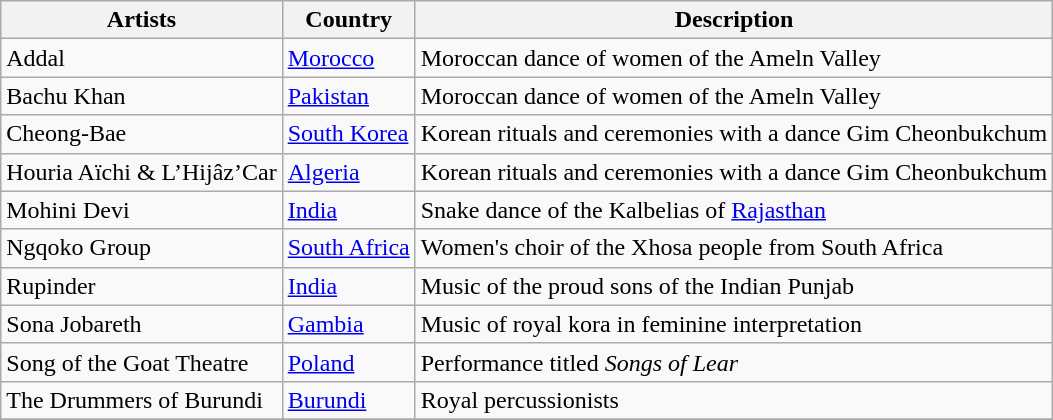<table class="wikitable">
<tr>
<th>Artists</th>
<th>Country</th>
<th>Description</th>
</tr>
<tr>
<td>Addal</td>
<td><a href='#'>Morocco</a></td>
<td>Moroccan dance of women of the Ameln Valley</td>
</tr>
<tr>
<td>Bachu Khan</td>
<td><a href='#'>Pakistan</a></td>
<td>Moroccan dance of women of the Ameln Valley</td>
</tr>
<tr>
<td>Cheong-Bae</td>
<td><a href='#'>South Korea</a></td>
<td>Korean rituals and ceremonies with a dance Gim Cheonbukchum</td>
</tr>
<tr>
<td>Houria Aïchi & L’Hijâz’Car</td>
<td><a href='#'>Algeria</a></td>
<td>Korean rituals and ceremonies with a dance Gim Cheonbukchum</td>
</tr>
<tr>
<td>Mohini Devi</td>
<td><a href='#'>India</a></td>
<td>Snake dance of the Kalbelias of <a href='#'>Rajasthan</a></td>
</tr>
<tr>
<td>Ngqoko Group</td>
<td><a href='#'>South Africa</a></td>
<td>Women's choir of the Xhosa people from South Africa</td>
</tr>
<tr>
<td>Rupinder</td>
<td><a href='#'>India</a></td>
<td>Music of the proud sons of the Indian Punjab</td>
</tr>
<tr>
<td>Sona Jobareth</td>
<td><a href='#'>Gambia</a></td>
<td>Music of royal kora in feminine interpretation</td>
</tr>
<tr>
<td>Song of the Goat Theatre</td>
<td><a href='#'>Poland</a></td>
<td>Performance titled <em>Songs of Lear</em></td>
</tr>
<tr>
<td>The Drummers of Burundi</td>
<td><a href='#'>Burundi</a></td>
<td>Royal percussionists</td>
</tr>
<tr>
</tr>
</table>
